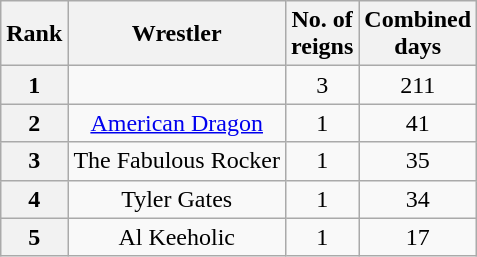<table class="wikitable sortable" style="text-align: center">
<tr>
<th>Rank</th>
<th>Wrestler</th>
<th>No. of<br>reigns</th>
<th>Combined<br>days</th>
</tr>
<tr>
<th>1</th>
<td></td>
<td>3</td>
<td colspan=2>211</td>
</tr>
<tr>
<th>2</th>
<td><a href='#'>American Dragon</a></td>
<td>1</td>
<td>41</td>
</tr>
<tr>
<th>3</th>
<td>The Fabulous Rocker</td>
<td>1</td>
<td>35</td>
</tr>
<tr>
<th>4</th>
<td>Tyler Gates</td>
<td>1</td>
<td>34</td>
</tr>
<tr>
<th>5</th>
<td>Al Keeholic</td>
<td>1</td>
<td>17</td>
</tr>
</table>
